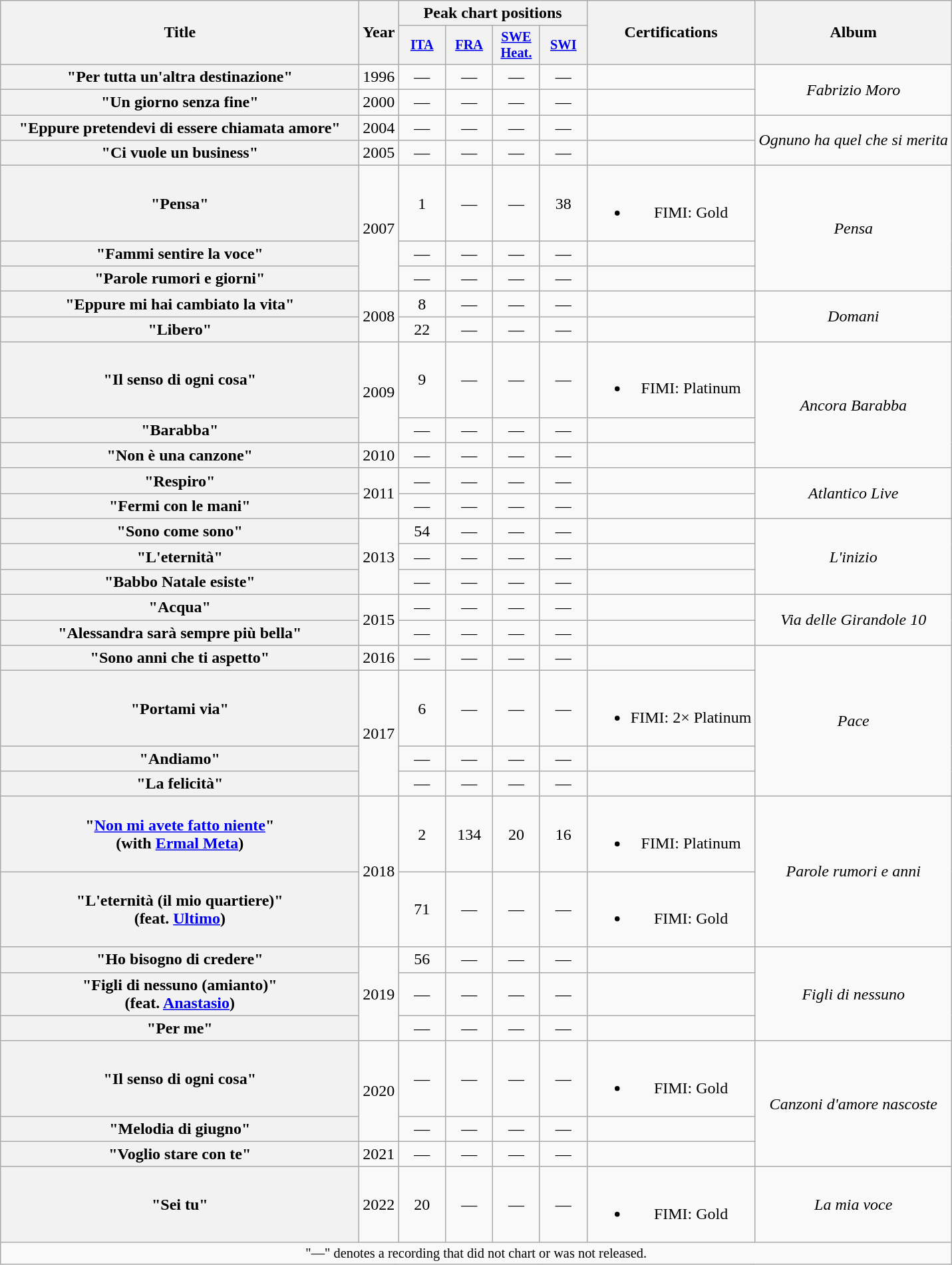<table class="wikitable plainrowheaders" style="text-align:center;">
<tr>
<th scope="col" rowspan="2" style="width:22em;">Title</th>
<th scope="col" rowspan="2" style="width:1em;">Year</th>
<th scope="col" colspan="4">Peak chart positions</th>
<th scope="col" rowspan="2">Certifications</th>
<th scope="col" rowspan="2">Album</th>
</tr>
<tr>
<th scope="col" style="width:3em;font-size:85%;"><a href='#'>ITA</a><br></th>
<th scope="col" style="width:3em;font-size:85%;"><a href='#'>FRA</a><br></th>
<th scope="col" style="width:3em;font-size:85%;"><a href='#'>SWE<br>Heat.</a><br></th>
<th scope="col" style="width:3em;font-size:85%;"><a href='#'>SWI</a><br></th>
</tr>
<tr>
<th scope="row">"Per tutta un'altra destinazione"</th>
<td>1996</td>
<td>—</td>
<td>—</td>
<td>—</td>
<td>—</td>
<td></td>
<td rowspan="2"><em>Fabrizio Moro</em></td>
</tr>
<tr>
<th scope="row">"Un giorno senza fine"</th>
<td>2000</td>
<td>—</td>
<td>—</td>
<td>—</td>
<td>—</td>
<td></td>
</tr>
<tr>
<th scope="row">"Eppure pretendevi di essere chiamata amore"</th>
<td>2004</td>
<td>—</td>
<td>—</td>
<td>—</td>
<td>—</td>
<td></td>
<td rowspan="2"><em>Ognuno ha quel che si merita</em></td>
</tr>
<tr>
<th scope="row">"Ci vuole un business"</th>
<td>2005</td>
<td>—</td>
<td>—</td>
<td>—</td>
<td>—</td>
<td></td>
</tr>
<tr>
<th scope="row">"Pensa"</th>
<td rowspan="3">2007</td>
<td>1</td>
<td>—</td>
<td>—</td>
<td>38</td>
<td><br><ul><li>FIMI: Gold</li></ul></td>
<td rowspan="3"><em>Pensa</em></td>
</tr>
<tr>
<th scope="row">"Fammi sentire la voce"</th>
<td>—</td>
<td>—</td>
<td>—</td>
<td>—</td>
<td></td>
</tr>
<tr>
<th scope="row">"Parole rumori e giorni"</th>
<td>—</td>
<td>—</td>
<td>—</td>
<td>—</td>
<td></td>
</tr>
<tr>
<th scope="row">"Eppure mi hai cambiato la vita"</th>
<td rowspan="2">2008</td>
<td>8</td>
<td>—</td>
<td>—</td>
<td>—</td>
<td></td>
<td rowspan="2"><em>Domani</em></td>
</tr>
<tr>
<th scope="row">"Libero"</th>
<td>22</td>
<td>—</td>
<td>—</td>
<td>—</td>
<td></td>
</tr>
<tr>
<th scope="row">"Il senso di ogni cosa"</th>
<td rowspan="2">2009</td>
<td>9</td>
<td>—</td>
<td>—</td>
<td>—</td>
<td><br><ul><li>FIMI: Platinum</li></ul></td>
<td rowspan="3"><em>Ancora Barabba</em></td>
</tr>
<tr>
<th scope="row">"Barabba"</th>
<td>—</td>
<td>—</td>
<td>—</td>
<td>—</td>
<td></td>
</tr>
<tr>
<th scope="row">"Non è una canzone"</th>
<td>2010</td>
<td>—</td>
<td>—</td>
<td>—</td>
<td>—</td>
<td></td>
</tr>
<tr>
<th scope="row">"Respiro"</th>
<td rowspan="2">2011</td>
<td>—</td>
<td>—</td>
<td>—</td>
<td>—</td>
<td></td>
<td rowspan="2"><em>Atlantico Live</em></td>
</tr>
<tr>
<th scope="row">"Fermi con le mani"</th>
<td>—</td>
<td>—</td>
<td>—</td>
<td>—</td>
<td></td>
</tr>
<tr>
<th scope="row">"Sono come sono"</th>
<td rowspan="3">2013</td>
<td>54</td>
<td>—</td>
<td>—</td>
<td>—</td>
<td></td>
<td rowspan="3"><em>L'inizio</em></td>
</tr>
<tr>
<th scope="row">"L'eternità"</th>
<td>—</td>
<td>—</td>
<td>—</td>
<td>—</td>
<td></td>
</tr>
<tr>
<th scope="row">"Babbo Natale esiste"</th>
<td>—</td>
<td>—</td>
<td>—</td>
<td>—</td>
<td></td>
</tr>
<tr>
<th scope="row">"Acqua"</th>
<td rowspan="2">2015</td>
<td>—</td>
<td>—</td>
<td>—</td>
<td>—</td>
<td></td>
<td rowspan="2"><em>Via delle Girandole 10</em></td>
</tr>
<tr>
<th scope="row">"Alessandra sarà sempre più bella"</th>
<td>—</td>
<td>—</td>
<td>—</td>
<td>—</td>
<td></td>
</tr>
<tr>
<th scope="row">"Sono anni che ti aspetto"</th>
<td>2016</td>
<td>—</td>
<td>—</td>
<td>—</td>
<td>—</td>
<td></td>
<td rowspan="4"><em>Pace</em></td>
</tr>
<tr>
<th scope="row">"Portami via"</th>
<td rowspan="3">2017</td>
<td>6</td>
<td>—</td>
<td>—</td>
<td>—</td>
<td><br><ul><li>FIMI: 2× Platinum</li></ul></td>
</tr>
<tr>
<th scope="row">"Andiamo"</th>
<td>—</td>
<td>—</td>
<td>—</td>
<td>—</td>
<td></td>
</tr>
<tr>
<th scope="row">"La felicità"</th>
<td>—</td>
<td>—</td>
<td>—</td>
<td>—</td>
</tr>
<tr>
<th scope="row">"<a href='#'>Non mi avete fatto niente</a>"<br><span>(with <a href='#'>Ermal Meta</a>)</span></th>
<td rowspan="2">2018</td>
<td>2</td>
<td>134</td>
<td>20</td>
<td>16</td>
<td><br><ul><li>FIMI: Platinum</li></ul></td>
<td rowspan="2"><em>Parole rumori e anni</em></td>
</tr>
<tr>
<th scope="row">"L'eternità (il mio quartiere)"<br><span>(feat. <a href='#'>Ultimo</a>)</span></th>
<td>71</td>
<td>—</td>
<td>—</td>
<td>—</td>
<td><br><ul><li>FIMI: Gold</li></ul></td>
</tr>
<tr>
<th scope="row">"Ho bisogno di credere"</th>
<td rowspan="3">2019</td>
<td>56</td>
<td>—</td>
<td>—</td>
<td>—</td>
<td></td>
<td rowspan="3"><em>Figli di nessuno</em></td>
</tr>
<tr>
<th scope="row">"Figli di nessuno (amianto)" <br><span>(feat. <a href='#'>Anastasio</a>)</span></th>
<td>—</td>
<td>—</td>
<td>—</td>
<td>—</td>
<td></td>
</tr>
<tr>
<th scope="row">"Per me"</th>
<td>—</td>
<td>—</td>
<td>—</td>
<td>—</td>
<td></td>
</tr>
<tr>
<th scope="row">"Il senso di ogni cosa"</th>
<td rowspan="2">2020</td>
<td>—</td>
<td>—</td>
<td>—</td>
<td>—</td>
<td><br><ul><li>FIMI: Gold</li></ul></td>
<td rowspan="3"><em>Canzoni d'amore nascoste</em></td>
</tr>
<tr>
<th scope="row">"Melodia di giugno"</th>
<td>—</td>
<td>—</td>
<td>—</td>
<td>—</td>
<td></td>
</tr>
<tr>
<th scope="row">"Voglio stare con te"</th>
<td>2021</td>
<td>—</td>
<td>—</td>
<td>—</td>
<td>—</td>
<td></td>
</tr>
<tr>
<th scope="row">"Sei tu"</th>
<td>2022</td>
<td>20</td>
<td>—</td>
<td>—</td>
<td>—</td>
<td><br><ul><li>FIMI: Gold</li></ul></td>
<td><em>La mia voce</em></td>
</tr>
<tr>
<td colspan="20" style="font-size:85%">"—" denotes a recording that did not chart or was not released.</td>
</tr>
</table>
